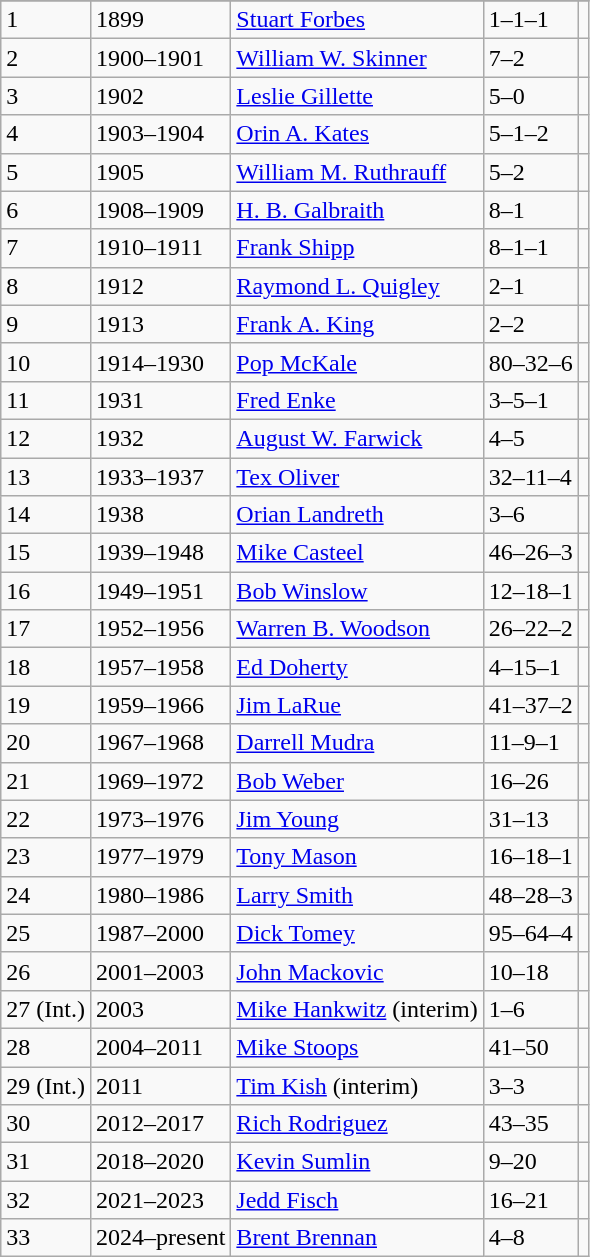<table class="wikitable">
<tr>
</tr>
<tr>
<td>1</td>
<td>1899</td>
<td><a href='#'>Stuart Forbes</a></td>
<td>1–1–1</td>
<td></td>
</tr>
<tr>
<td>2</td>
<td>1900–1901</td>
<td><a href='#'>William W. Skinner</a></td>
<td>7–2</td>
<td></td>
</tr>
<tr>
<td>3</td>
<td>1902</td>
<td><a href='#'>Leslie Gillette</a></td>
<td>5–0</td>
<td></td>
</tr>
<tr>
<td>4</td>
<td>1903–1904</td>
<td><a href='#'>Orin A. Kates</a></td>
<td>5–1–2</td>
<td></td>
</tr>
<tr>
<td>5</td>
<td>1905</td>
<td><a href='#'>William M. Ruthrauff</a></td>
<td>5–2</td>
<td></td>
</tr>
<tr>
<td>6</td>
<td>1908–1909</td>
<td><a href='#'>H. B. Galbraith</a></td>
<td>8–1</td>
<td></td>
</tr>
<tr>
<td>7</td>
<td>1910–1911</td>
<td><a href='#'>Frank Shipp</a></td>
<td>8–1–1</td>
<td></td>
</tr>
<tr>
<td>8</td>
<td>1912</td>
<td><a href='#'>Raymond L. Quigley</a></td>
<td>2–1</td>
<td></td>
</tr>
<tr>
<td>9</td>
<td>1913</td>
<td><a href='#'>Frank A. King</a></td>
<td>2–2</td>
<td></td>
</tr>
<tr>
<td>10</td>
<td>1914–1930</td>
<td><a href='#'>Pop McKale</a></td>
<td>80–32–6</td>
<td></td>
</tr>
<tr>
<td>11</td>
<td>1931</td>
<td><a href='#'>Fred Enke</a></td>
<td>3–5–1</td>
<td></td>
</tr>
<tr>
<td>12</td>
<td>1932</td>
<td><a href='#'>August W. Farwick</a></td>
<td>4–5</td>
<td></td>
</tr>
<tr>
<td>13</td>
<td>1933–1937</td>
<td><a href='#'>Tex Oliver</a></td>
<td>32–11–4</td>
<td></td>
</tr>
<tr>
<td>14</td>
<td>1938</td>
<td><a href='#'>Orian Landreth</a></td>
<td>3–6</td>
<td></td>
</tr>
<tr>
<td>15</td>
<td>1939–1948</td>
<td><a href='#'>Mike Casteel</a></td>
<td>46–26–3</td>
<td></td>
</tr>
<tr>
<td>16</td>
<td>1949–1951</td>
<td><a href='#'>Bob Winslow</a></td>
<td>12–18–1</td>
<td></td>
</tr>
<tr>
<td>17</td>
<td>1952–1956</td>
<td><a href='#'>Warren B. Woodson</a></td>
<td>26–22–2</td>
<td></td>
</tr>
<tr>
<td>18</td>
<td>1957–1958</td>
<td><a href='#'>Ed Doherty</a></td>
<td>4–15–1</td>
<td></td>
</tr>
<tr>
<td>19</td>
<td>1959–1966</td>
<td><a href='#'>Jim LaRue</a></td>
<td>41–37–2</td>
<td></td>
</tr>
<tr>
<td>20</td>
<td>1967–1968</td>
<td><a href='#'>Darrell Mudra</a></td>
<td>11–9–1</td>
<td></td>
</tr>
<tr>
<td>21</td>
<td>1969–1972</td>
<td><a href='#'>Bob Weber</a></td>
<td>16–26</td>
<td></td>
</tr>
<tr>
<td>22</td>
<td>1973–1976</td>
<td><a href='#'>Jim Young</a></td>
<td>31–13</td>
<td></td>
</tr>
<tr>
<td>23</td>
<td>1977–1979</td>
<td><a href='#'>Tony Mason</a></td>
<td>16–18–1</td>
<td></td>
</tr>
<tr>
<td>24</td>
<td>1980–1986</td>
<td><a href='#'>Larry Smith</a></td>
<td>48–28–3</td>
<td></td>
</tr>
<tr>
<td>25</td>
<td>1987–2000</td>
<td><a href='#'>Dick Tomey</a></td>
<td>95–64–4</td>
<td></td>
</tr>
<tr>
<td>26</td>
<td>2001–2003</td>
<td><a href='#'>John Mackovic</a></td>
<td>10–18</td>
<td></td>
</tr>
<tr>
<td>27 (Int.)</td>
<td>2003</td>
<td><a href='#'>Mike Hankwitz</a> (interim)</td>
<td>1–6</td>
<td></td>
</tr>
<tr>
<td>28</td>
<td>2004–2011</td>
<td><a href='#'>Mike Stoops</a></td>
<td>41–50</td>
<td></td>
</tr>
<tr>
<td>29 (Int.)</td>
<td>2011</td>
<td><a href='#'>Tim Kish</a> (interim)</td>
<td>3–3</td>
<td></td>
</tr>
<tr>
<td>30</td>
<td>2012–2017</td>
<td><a href='#'>Rich Rodriguez</a></td>
<td>43–35</td>
<td></td>
</tr>
<tr>
<td>31</td>
<td>2018–2020</td>
<td><a href='#'>Kevin Sumlin</a></td>
<td>9–20</td>
<td></td>
</tr>
<tr>
<td>32</td>
<td>2021–2023</td>
<td><a href='#'>Jedd Fisch</a></td>
<td>16–21</td>
<td></td>
</tr>
<tr>
<td>33</td>
<td>2024–present</td>
<td><a href='#'>Brent Brennan</a></td>
<td>4–8</td>
<td></td>
</tr>
</table>
